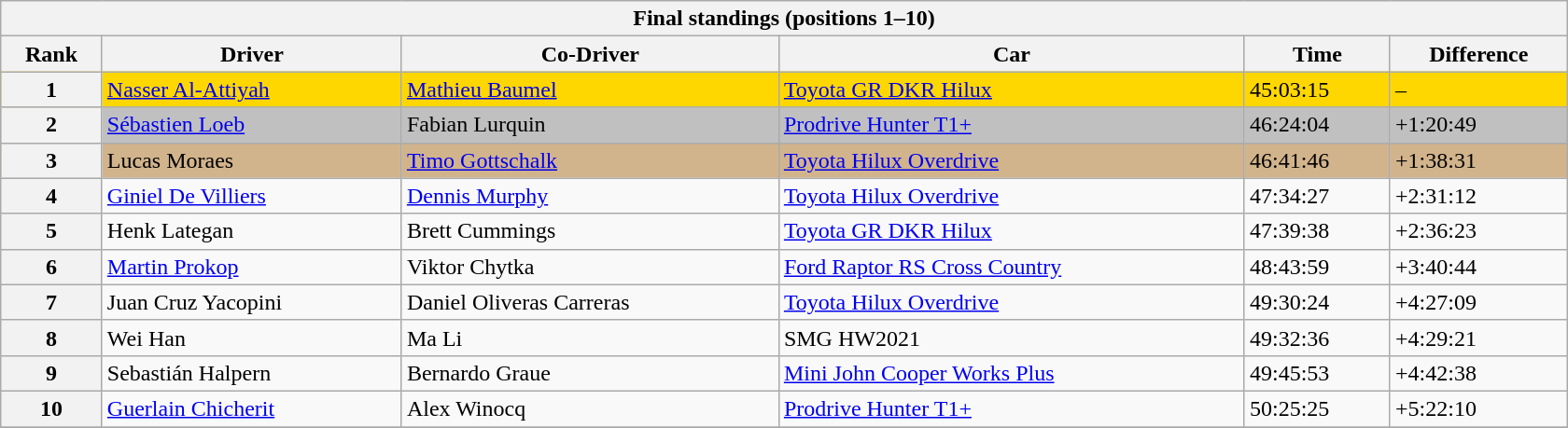<table class="wikitable" style="width:70em;margin-bottom:0;">
<tr>
<th colspan=6>Final standings (positions 1–10)</th>
</tr>
<tr>
<th>Rank</th>
<th>Driver</th>
<th>Co-Driver</th>
<th>Car</th>
<th>Time</th>
<th>Difference</th>
</tr>
<tr style="background:gold;">
<th>1</th>
<td> <a href='#'>Nasser Al-Attiyah</a></td>
<td> <a href='#'>Mathieu Baumel</a></td>
<td><a href='#'>Toyota GR DKR Hilux</a></td>
<td>45:03:15</td>
<td>–</td>
</tr>
<tr style="background:silver;">
<th>2</th>
<td> <a href='#'>Sébastien Loeb</a></td>
<td> Fabian Lurquin</td>
<td><a href='#'>Prodrive Hunter T1+</a></td>
<td>46:24:04</td>
<td>+1:20:49</td>
</tr>
<tr style="background:tan;">
<th>3</th>
<td> Lucas Moraes</td>
<td> <a href='#'>Timo Gottschalk</a></td>
<td><a href='#'>Toyota Hilux Overdrive</a></td>
<td>46:41:46</td>
<td>+1:38:31</td>
</tr>
<tr>
<th>4</th>
<td> <a href='#'>Giniel De Villiers</a></td>
<td> <a href='#'>Dennis Murphy</a></td>
<td><a href='#'>Toyota Hilux Overdrive</a></td>
<td>47:34:27</td>
<td>+2:31:12</td>
</tr>
<tr>
<th>5</th>
<td> Henk Lategan</td>
<td> Brett Cummings</td>
<td><a href='#'>Toyota GR DKR Hilux</a></td>
<td>47:39:38</td>
<td>+2:36:23</td>
</tr>
<tr>
<th>6</th>
<td> <a href='#'>Martin Prokop</a></td>
<td> Viktor Chytka</td>
<td><a href='#'>Ford Raptor RS Cross Country</a></td>
<td>48:43:59</td>
<td>+3:40:44</td>
</tr>
<tr>
<th>7</th>
<td> Juan Cruz Yacopini</td>
<td> Daniel Oliveras Carreras</td>
<td><a href='#'>Toyota Hilux Overdrive</a></td>
<td>49:30:24</td>
<td>+4:27:09</td>
</tr>
<tr>
<th>8</th>
<td> Wei Han</td>
<td> Ma Li</td>
<td>SMG HW2021</td>
<td>49:32:36</td>
<td>+4:29:21</td>
</tr>
<tr>
<th>9</th>
<td> Sebastián Halpern</td>
<td> Bernardo Graue</td>
<td><a href='#'>Mini John Cooper Works Plus</a></td>
<td>49:45:53</td>
<td>+4:42:38</td>
</tr>
<tr>
<th>10</th>
<td> <a href='#'>Guerlain Chicherit</a></td>
<td> Alex Winocq</td>
<td><a href='#'>Prodrive Hunter T1+</a></td>
<td>50:25:25</td>
<td>+5:22:10</td>
</tr>
<tr>
</tr>
</table>
